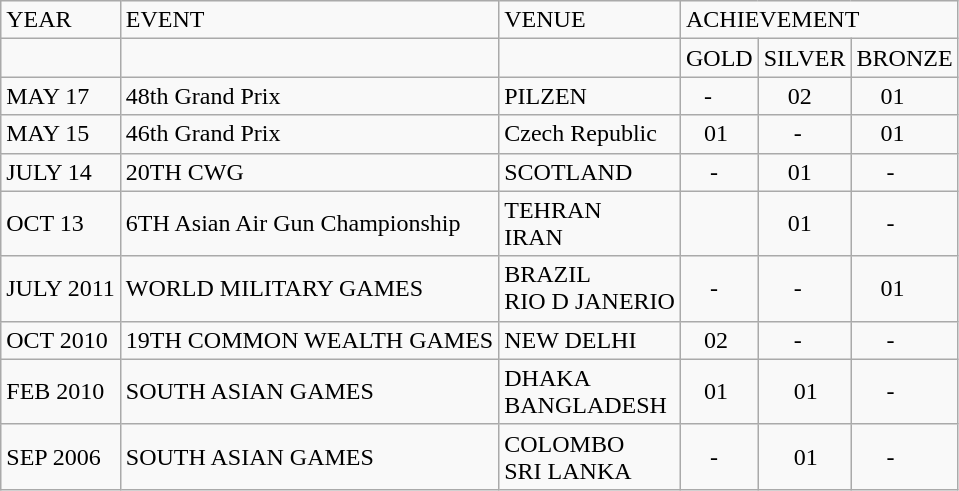<table class="wikitable">
<tr>
<td>YEAR</td>
<td>EVENT</td>
<td>VENUE</td>
<td colspan="3">ACHIEVEMENT</td>
</tr>
<tr>
<td></td>
<td></td>
<td></td>
<td>GOLD</td>
<td>SILVER</td>
<td>BRONZE</td>
</tr>
<tr>
<td>MAY 17</td>
<td>48th Grand Prix</td>
<td>PILZEN</td>
<td>   -</td>
<td>    02</td>
<td>    01</td>
</tr>
<tr>
<td>MAY 15</td>
<td>46th Grand Prix</td>
<td>Czech Republic</td>
<td>   01</td>
<td>     -</td>
<td>    01</td>
</tr>
<tr>
<td>JULY 14</td>
<td>20TH CWG</td>
<td>SCOTLAND</td>
<td>    -</td>
<td>    01</td>
<td>     -</td>
</tr>
<tr>
<td>OCT 13</td>
<td>6TH Asian Air Gun Championship</td>
<td>TEHRAN<br>IRAN</td>
<td></td>
<td>    01</td>
<td>     -</td>
</tr>
<tr>
<td>JULY 2011</td>
<td>WORLD MILITARY GAMES</td>
<td>BRAZIL<br>RIO D JANERIO</td>
<td>    -</td>
<td>     -</td>
<td>    01</td>
</tr>
<tr>
<td>OCT 2010</td>
<td>19TH COMMON WEALTH GAMES</td>
<td>NEW DELHI</td>
<td>   02</td>
<td>     -</td>
<td>     -</td>
</tr>
<tr>
<td>FEB 2010</td>
<td>SOUTH ASIAN GAMES</td>
<td>DHAKA<br>BANGLADESH</td>
<td>   01</td>
<td>     01</td>
<td>     -</td>
</tr>
<tr>
<td>SEP 2006</td>
<td>SOUTH ASIAN GAMES</td>
<td>COLOMBO<br>SRI LANKA</td>
<td>    -</td>
<td>     01</td>
<td>     -</td>
</tr>
</table>
